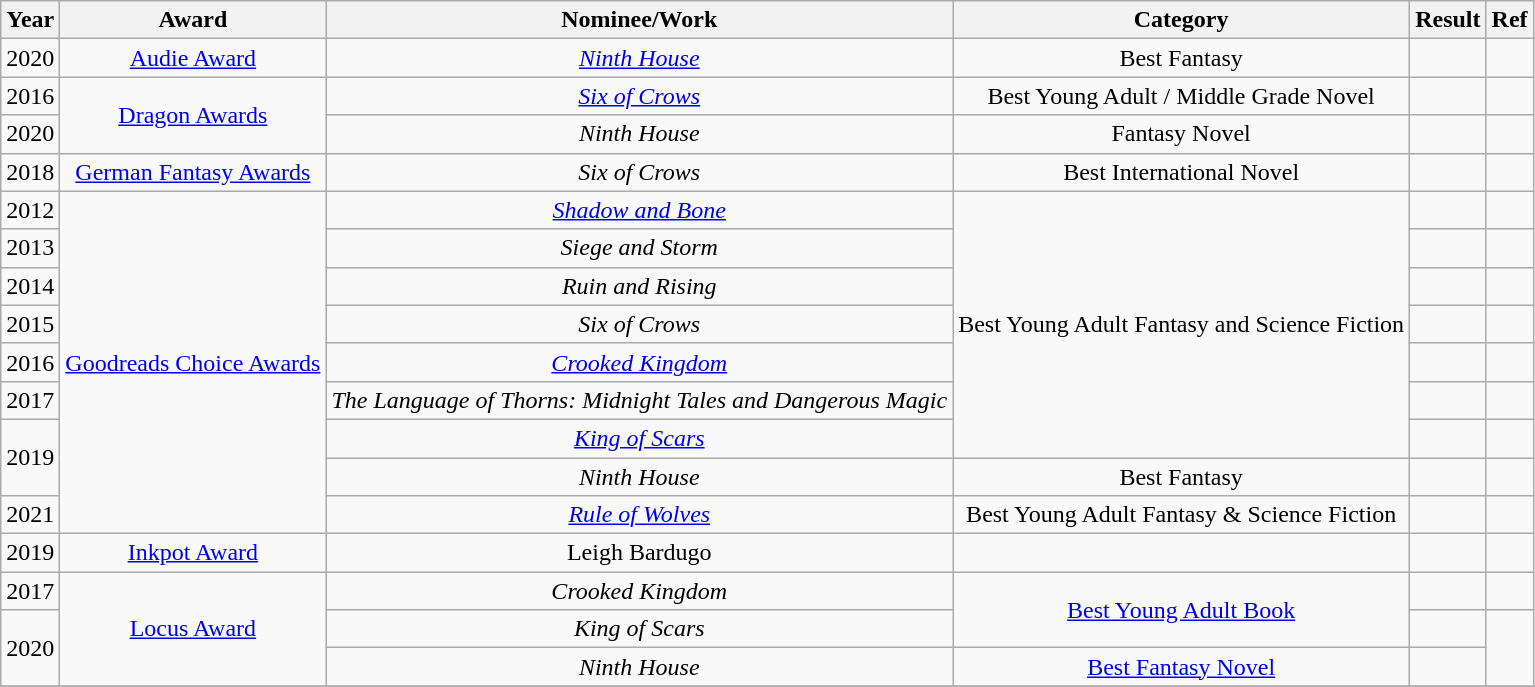<table class="wikitable sortable" style="text-align:center;">
<tr>
<th>Year</th>
<th>Award</th>
<th>Nominee/Work</th>
<th>Category</th>
<th>Result</th>
<th>Ref</th>
</tr>
<tr>
<td>2020</td>
<td><a href='#'>Audie Award</a></td>
<td><em><a href='#'>Ninth House</a></em></td>
<td>Best Fantasy</td>
<td></td>
<td></td>
</tr>
<tr>
<td>2016</td>
<td rowspan="2"><a href='#'>Dragon Awards</a></td>
<td><em><a href='#'>Six of Crows</a></em></td>
<td>Best Young Adult / Middle Grade Novel</td>
<td></td>
<td></td>
</tr>
<tr>
<td>2020</td>
<td><em>Ninth House</em></td>
<td>Fantasy Novel</td>
<td></td>
<td></td>
</tr>
<tr>
<td>2018</td>
<td><a href='#'>German Fantasy Awards</a></td>
<td><em>Six of Crows</em></td>
<td>Best International Novel</td>
<td></td>
<td></td>
</tr>
<tr>
<td>2012</td>
<td rowspan="9"><a href='#'>Goodreads Choice Awards</a></td>
<td><em><a href='#'>Shadow and Bone</a></em></td>
<td rowspan="7">Best Young Adult Fantasy and Science Fiction</td>
<td></td>
<td></td>
</tr>
<tr>
<td>2013</td>
<td><em>Siege and Storm</em></td>
<td></td>
<td></td>
</tr>
<tr>
<td>2014</td>
<td><em>Ruin and Rising</em></td>
<td></td>
<td></td>
</tr>
<tr>
<td>2015</td>
<td><em>Six of Crows</em></td>
<td></td>
<td></td>
</tr>
<tr>
<td>2016</td>
<td><em><a href='#'>Crooked Kingdom</a></em></td>
<td></td>
<td></td>
</tr>
<tr>
<td>2017</td>
<td><em>The Language of Thorns: Midnight Tales and Dangerous Magic</em></td>
<td></td>
<td></td>
</tr>
<tr>
<td rowspan="2">2019</td>
<td><em><a href='#'>King of Scars</a></em></td>
<td></td>
<td></td>
</tr>
<tr>
<td><em>Ninth House</em></td>
<td>Best Fantasy</td>
<td></td>
<td></td>
</tr>
<tr>
<td>2021</td>
<td><em><a href='#'>Rule of Wolves</a></em></td>
<td>Best Young Adult Fantasy & Science Fiction</td>
<td></td>
<td></td>
</tr>
<tr>
<td>2019</td>
<td><a href='#'>Inkpot Award</a></td>
<td>Leigh Bardugo</td>
<td></td>
<td></td>
<td></td>
</tr>
<tr>
<td>2017</td>
<td rowspan="3"><a href='#'>Locus Award</a></td>
<td><em>Crooked Kingdom</em></td>
<td rowspan="2"><a href='#'>Best Young Adult Book</a></td>
<td></td>
<td></td>
</tr>
<tr>
<td rowspan="2">2020</td>
<td><em>King of Scars</em></td>
<td></td>
<td rowspan="2"></td>
</tr>
<tr>
<td><em>Ninth House</em></td>
<td><a href='#'>Best Fantasy Novel</a></td>
<td></td>
</tr>
<tr>
</tr>
</table>
